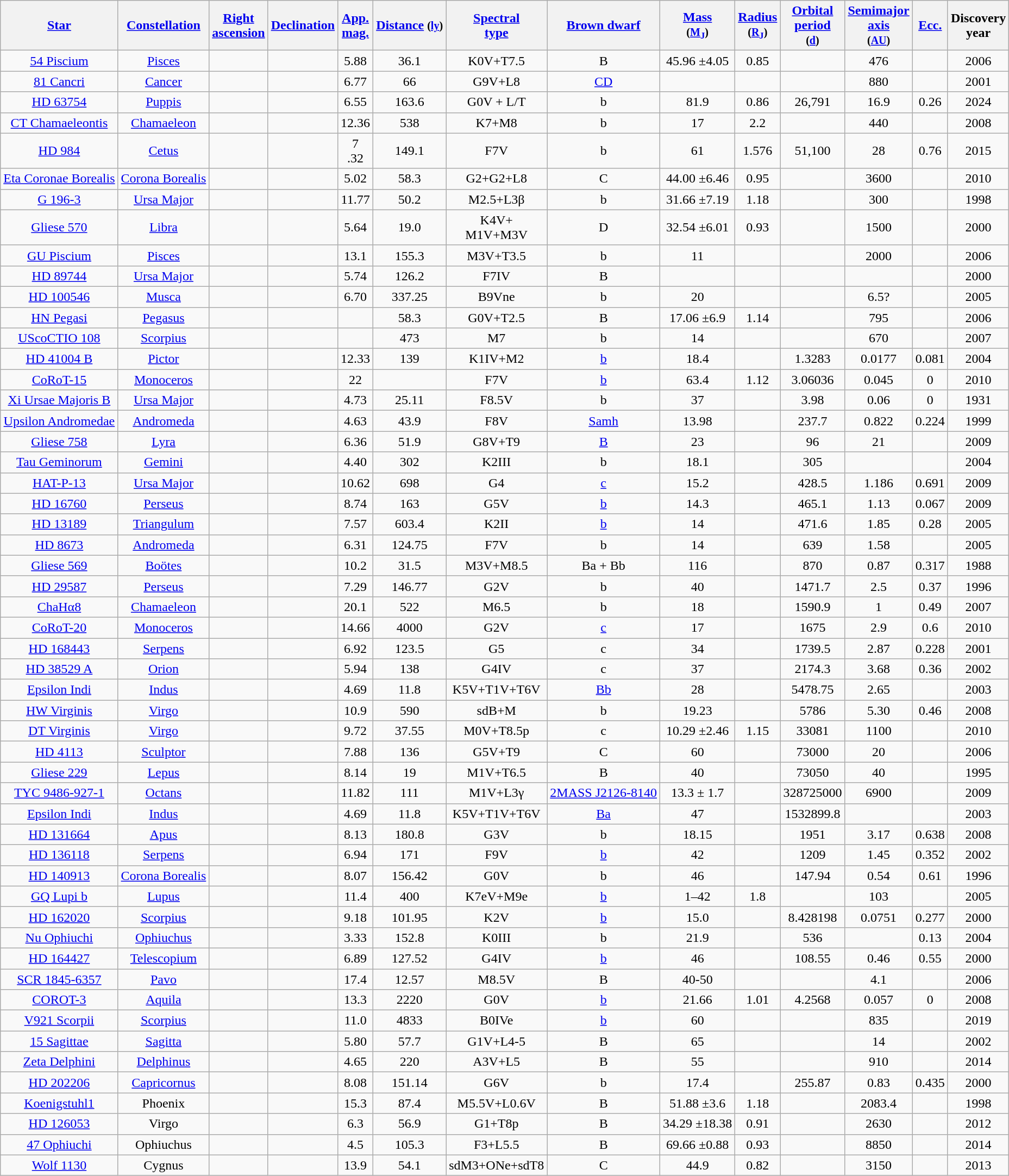<table class="wikitable sortable" style="text-align:center">
<tr>
<th><a href='#'>Star</a></th>
<th><a href='#'>Constellation</a></th>
<th><a href='#'>Right<br>ascension</a></th>
<th><a href='#'>Declination</a></th>
<th><a href='#'>App.<br>mag.</a></th>
<th><a href='#'>Distance</a> <small>(<a href='#'>ly</a>)</small></th>
<th><a href='#'>Spectral<br>type</a></th>
<th><a href='#'>Brown dwarf</a></th>
<th><a href='#'>Mass</a><br><small>(<a href='#'>M<sub>J</sub></a>)</small></th>
<th><a href='#'>Radius</a><br><small>(<a href='#'>R<sub>J</sub></a>)</small></th>
<th><a href='#'>Orbital<br>period</a><br><small>(<a href='#'>d</a>)</small></th>
<th><a href='#'>Semimajor<br>axis</a><br><small>(<a href='#'>AU</a>)</small></th>
<th><a href='#'>Ecc.</a></th>
<th>Discovery<br>year</th>
</tr>
<tr>
<td><a href='#'>54 Piscium</a></td>
<td><a href='#'>Pisces</a></td>
<td></td>
<td></td>
<td>5.88</td>
<td>36.1</td>
<td>K0V+T7.5</td>
<td>B</td>
<td>45.96 ±4.05</td>
<td>0.85</td>
<td></td>
<td>476</td>
<td></td>
<td>2006</td>
</tr>
<tr>
<td><a href='#'>81 Cancri</a></td>
<td><a href='#'>Cancer</a></td>
<td></td>
<td></td>
<td>6.77</td>
<td>66</td>
<td>G9V+L8</td>
<td><a href='#'>CD</a></td>
<td></td>
<td></td>
<td></td>
<td>880</td>
<td></td>
<td>2001</td>
</tr>
<tr>
<td><a href='#'>HD 63754</a></td>
<td><a href='#'>Puppis</a></td>
<td></td>
<td></td>
<td>6.55</td>
<td>163.6</td>
<td>G0V + L/T</td>
<td>b</td>
<td>81.9</td>
<td>0.86</td>
<td>26,791</td>
<td>16.9</td>
<td>0.26</td>
<td>2024</td>
</tr>
<tr>
<td><a href='#'>CT Chamaeleontis</a></td>
<td><a href='#'>Chamaeleon</a></td>
<td></td>
<td></td>
<td>12.36</td>
<td>538</td>
<td>K7+M8</td>
<td>b</td>
<td>17</td>
<td>2.2</td>
<td></td>
<td>440</td>
<td></td>
<td>2008</td>
</tr>
<tr>
<td><a href='#'>HD 984</a></td>
<td><a href='#'>Cetus</a></td>
<td></td>
<td></td>
<td>7<br>.32</td>
<td>149.1</td>
<td>F7V</td>
<td>b</td>
<td>61</td>
<td>1.576</td>
<td>51,100</td>
<td>28</td>
<td>0.76</td>
<td>2015</td>
</tr>
<tr>
<td><a href='#'>Eta Coronae Borealis</a></td>
<td><a href='#'>Corona Borealis</a></td>
<td></td>
<td></td>
<td>5.02</td>
<td>58.3</td>
<td>G2+G2+L8</td>
<td>C</td>
<td>44.00 ±6.46</td>
<td>0.95</td>
<td></td>
<td>3600</td>
<td></td>
<td>2010</td>
</tr>
<tr>
<td><a href='#'>G 196-3</a></td>
<td><a href='#'>Ursa Major</a></td>
<td></td>
<td></td>
<td>11.77</td>
<td>50.2</td>
<td>M2.5+L3β</td>
<td>b</td>
<td>31.66 ±7.19</td>
<td>1.18</td>
<td></td>
<td>300</td>
<td></td>
<td>1998</td>
</tr>
<tr>
<td><a href='#'>Gliese 570</a></td>
<td><a href='#'>Libra</a></td>
<td></td>
<td></td>
<td>5.64</td>
<td>19.0</td>
<td>K4V+<br>M1V+M3V</td>
<td>D</td>
<td>32.54 ±6.01</td>
<td>0.93</td>
<td></td>
<td>1500</td>
<td></td>
<td>2000</td>
</tr>
<tr>
<td><a href='#'>GU Piscium</a></td>
<td><a href='#'>Pisces</a></td>
<td></td>
<td></td>
<td>13.1</td>
<td>155.3</td>
<td>M3V+T3.5</td>
<td>b</td>
<td>11</td>
<td></td>
<td></td>
<td>2000</td>
<td></td>
<td>2006</td>
</tr>
<tr>
<td><a href='#'>HD 89744</a></td>
<td><a href='#'>Ursa Major</a></td>
<td></td>
<td></td>
<td>5.74</td>
<td>126.2</td>
<td>F7IV</td>
<td>B</td>
<td></td>
<td></td>
<td></td>
<td></td>
<td></td>
<td>2000</td>
</tr>
<tr>
<td><a href='#'>HD 100546</a></td>
<td><a href='#'>Musca</a></td>
<td></td>
<td></td>
<td>6.70</td>
<td>337.25</td>
<td>B9Vne</td>
<td>b</td>
<td>20</td>
<td></td>
<td></td>
<td>6.5?</td>
<td></td>
<td>2005</td>
</tr>
<tr>
<td><a href='#'>HN Pegasi</a></td>
<td><a href='#'>Pegasus</a></td>
<td></td>
<td></td>
<td></td>
<td>58.3</td>
<td>G0V+T2.5</td>
<td>B</td>
<td>17.06 ±6.9</td>
<td>1.14</td>
<td></td>
<td>795</td>
<td></td>
<td>2006</td>
</tr>
<tr>
<td><a href='#'>UScoCTIO 108</a></td>
<td><a href='#'>Scorpius</a></td>
<td></td>
<td></td>
<td></td>
<td>473</td>
<td>M7</td>
<td>b</td>
<td>14</td>
<td></td>
<td></td>
<td>670</td>
<td></td>
<td>2007</td>
</tr>
<tr>
<td><a href='#'>HD 41004 B</a></td>
<td><a href='#'>Pictor</a></td>
<td></td>
<td></td>
<td>12.33</td>
<td>139</td>
<td>K1IV+M2</td>
<td><a href='#'>b</a></td>
<td>18.4</td>
<td></td>
<td>1.3283</td>
<td>0.0177</td>
<td>0.081</td>
<td>2004</td>
</tr>
<tr>
<td><a href='#'>CoRoT-15</a></td>
<td><a href='#'>Monoceros</a></td>
<td></td>
<td></td>
<td>22</td>
<td></td>
<td>F7V</td>
<td><a href='#'>b</a></td>
<td>63.4</td>
<td>1.12</td>
<td>3.06036</td>
<td>0.045</td>
<td>0</td>
<td>2010</td>
</tr>
<tr>
<td><a href='#'>Xi Ursae Majoris B</a></td>
<td><a href='#'>Ursa Major</a></td>
<td></td>
<td></td>
<td>4.73</td>
<td>25.11</td>
<td>F8.5V</td>
<td>b</td>
<td>37</td>
<td></td>
<td>3.98</td>
<td>0.06</td>
<td>0</td>
<td>1931</td>
</tr>
<tr>
<td><a href='#'>Upsilon Andromedae</a></td>
<td><a href='#'>Andromeda</a></td>
<td></td>
<td></td>
<td>4.63</td>
<td>43.9</td>
<td>F8V</td>
<td><a href='#'>Samh</a></td>
<td>13.98</td>
<td></td>
<td>237.7</td>
<td>0.822</td>
<td>0.224</td>
<td>1999</td>
</tr>
<tr>
<td><a href='#'>Gliese 758</a></td>
<td><a href='#'>Lyra</a></td>
<td></td>
<td></td>
<td>6.36</td>
<td>51.9</td>
<td>G8V+T9</td>
<td><a href='#'>B</a></td>
<td>23</td>
<td></td>
<td>96</td>
<td>21</td>
<td></td>
<td>2009</td>
</tr>
<tr>
<td><a href='#'>Tau Geminorum</a></td>
<td><a href='#'>Gemini</a></td>
<td></td>
<td></td>
<td>4.40</td>
<td>302</td>
<td>K2III</td>
<td>b</td>
<td>18.1</td>
<td></td>
<td>305</td>
<td></td>
<td></td>
<td>2004</td>
</tr>
<tr>
<td><a href='#'>HAT-P-13</a></td>
<td><a href='#'>Ursa Major</a></td>
<td></td>
<td></td>
<td>10.62</td>
<td>698</td>
<td>G4</td>
<td><a href='#'>c</a></td>
<td>15.2</td>
<td></td>
<td>428.5</td>
<td>1.186</td>
<td>0.691</td>
<td>2009</td>
</tr>
<tr>
<td><a href='#'>HD 16760</a></td>
<td><a href='#'>Perseus</a></td>
<td></td>
<td></td>
<td>8.74</td>
<td>163</td>
<td>G5V</td>
<td><a href='#'>b</a></td>
<td>14.3</td>
<td></td>
<td>465.1</td>
<td>1.13</td>
<td>0.067</td>
<td>2009</td>
</tr>
<tr>
<td><a href='#'>HD 13189</a></td>
<td><a href='#'>Triangulum</a></td>
<td></td>
<td></td>
<td>7.57</td>
<td>603.4</td>
<td>K2II</td>
<td><a href='#'>b</a></td>
<td>14</td>
<td></td>
<td>471.6</td>
<td>1.85</td>
<td>0.28</td>
<td>2005</td>
</tr>
<tr>
<td><a href='#'>HD 8673</a></td>
<td><a href='#'>Andromeda</a></td>
<td></td>
<td></td>
<td>6.31</td>
<td>124.75</td>
<td>F7V</td>
<td>b</td>
<td>14</td>
<td></td>
<td>639</td>
<td>1.58</td>
<td></td>
<td>2005</td>
</tr>
<tr>
<td><a href='#'>Gliese 569</a></td>
<td><a href='#'>Boötes</a></td>
<td></td>
<td></td>
<td>10.2</td>
<td>31.5</td>
<td>M3V+M8.5</td>
<td>Ba + Bb</td>
<td>116</td>
<td></td>
<td>870</td>
<td>0.87</td>
<td>0.317</td>
<td>1988</td>
</tr>
<tr>
<td><a href='#'>HD 29587</a></td>
<td><a href='#'>Perseus</a></td>
<td></td>
<td></td>
<td>7.29</td>
<td>146.77</td>
<td>G2V</td>
<td>b</td>
<td>40</td>
<td></td>
<td>1471.7</td>
<td>2.5</td>
<td>0.37</td>
<td>1996</td>
</tr>
<tr>
<td><a href='#'>ChaHα8</a></td>
<td><a href='#'>Chamaeleon</a></td>
<td></td>
<td></td>
<td>20.1</td>
<td>522</td>
<td>M6.5</td>
<td>b</td>
<td>18</td>
<td></td>
<td>1590.9</td>
<td>1</td>
<td>0.49</td>
<td>2007</td>
</tr>
<tr>
<td><a href='#'>CoRoT-20</a></td>
<td><a href='#'>Monoceros</a></td>
<td></td>
<td></td>
<td>14.66</td>
<td>4000</td>
<td>G2V</td>
<td><a href='#'>c</a></td>
<td>17</td>
<td></td>
<td>1675</td>
<td>2.9</td>
<td>0.6</td>
<td>2010</td>
</tr>
<tr>
<td><a href='#'>HD 168443</a></td>
<td><a href='#'>Serpens</a></td>
<td></td>
<td></td>
<td>6.92</td>
<td>123.5</td>
<td>G5</td>
<td>c</td>
<td>34</td>
<td></td>
<td>1739.5</td>
<td>2.87</td>
<td>0.228</td>
<td>2001</td>
</tr>
<tr>
<td><a href='#'>HD 38529 A</a></td>
<td><a href='#'>Orion</a></td>
<td></td>
<td></td>
<td>5.94</td>
<td>138</td>
<td>G4IV</td>
<td>c</td>
<td>37</td>
<td></td>
<td>2174.3</td>
<td>3.68</td>
<td>0.36</td>
<td>2002</td>
</tr>
<tr>
<td><a href='#'>Epsilon Indi</a></td>
<td><a href='#'>Indus</a></td>
<td></td>
<td></td>
<td>4.69</td>
<td>11.8</td>
<td>K5V+T1V+T6V</td>
<td><a href='#'>Bb</a></td>
<td>28</td>
<td></td>
<td>5478.75</td>
<td>2.65</td>
<td></td>
<td>2003</td>
</tr>
<tr>
<td><a href='#'>HW Virginis</a></td>
<td><a href='#'>Virgo</a></td>
<td></td>
<td></td>
<td>10.9</td>
<td>590</td>
<td>sdB+M</td>
<td>b</td>
<td>19.23</td>
<td></td>
<td>5786</td>
<td>5.30</td>
<td>0.46</td>
<td>2008</td>
</tr>
<tr>
<td><a href='#'>DT Virginis</a></td>
<td><a href='#'>Virgo</a></td>
<td></td>
<td></td>
<td>9.72</td>
<td>37.55</td>
<td>M0V+T8.5p</td>
<td>c</td>
<td>10.29 ±2.46</td>
<td>1.15</td>
<td>33081</td>
<td>1100</td>
<td></td>
<td>2010</td>
</tr>
<tr>
<td><a href='#'>HD 4113</a></td>
<td><a href='#'>Sculptor</a></td>
<td></td>
<td></td>
<td>7.88</td>
<td>136</td>
<td>G5V+T9</td>
<td>C</td>
<td>60</td>
<td></td>
<td>73000</td>
<td>20</td>
<td></td>
<td>2006</td>
</tr>
<tr>
<td><a href='#'>Gliese 229</a></td>
<td><a href='#'>Lepus</a></td>
<td></td>
<td></td>
<td>8.14</td>
<td>19</td>
<td>M1V+T6.5</td>
<td>B</td>
<td>40</td>
<td></td>
<td>73050</td>
<td>40</td>
<td></td>
<td>1995</td>
</tr>
<tr>
<td><a href='#'>TYC 9486-927-1</a></td>
<td><a href='#'>Octans</a></td>
<td></td>
<td></td>
<td>11.82</td>
<td>111</td>
<td>M1V+L3γ</td>
<td><a href='#'>2MASS J2126-8140</a></td>
<td>13.3 ± 1.7</td>
<td></td>
<td>328725000</td>
<td>6900</td>
<td></td>
<td>2009</td>
</tr>
<tr>
<td><a href='#'>Epsilon Indi</a></td>
<td><a href='#'>Indus</a></td>
<td></td>
<td></td>
<td>4.69</td>
<td>11.8</td>
<td>K5V+T1V+T6V</td>
<td><a href='#'>Ba</a></td>
<td>47</td>
<td></td>
<td>1532899.8</td>
<td></td>
<td></td>
<td>2003</td>
</tr>
<tr>
<td><a href='#'>HD 131664</a></td>
<td><a href='#'>Apus</a></td>
<td></td>
<td></td>
<td>8.13</td>
<td>180.8</td>
<td>G3V</td>
<td>b</td>
<td>18.15</td>
<td></td>
<td>1951</td>
<td>3.17</td>
<td>0.638</td>
<td>2008</td>
</tr>
<tr>
<td><a href='#'>HD 136118</a></td>
<td><a href='#'>Serpens</a></td>
<td></td>
<td></td>
<td>6.94</td>
<td>171</td>
<td>F9V</td>
<td><a href='#'>b</a></td>
<td>42</td>
<td></td>
<td>1209</td>
<td>1.45</td>
<td>0.352</td>
<td>2002</td>
</tr>
<tr>
<td><a href='#'>HD 140913</a></td>
<td><a href='#'>Corona Borealis</a></td>
<td></td>
<td></td>
<td>8.07</td>
<td>156.42</td>
<td>G0V</td>
<td>b</td>
<td>46</td>
<td></td>
<td>147.94</td>
<td>0.54</td>
<td>0.61</td>
<td>1996</td>
</tr>
<tr>
<td><a href='#'>GQ Lupi b</a></td>
<td><a href='#'>Lupus</a></td>
<td></td>
<td></td>
<td>11.4</td>
<td>400</td>
<td>K7eV+M9e</td>
<td><a href='#'>b</a></td>
<td>1–42</td>
<td>1.8</td>
<td></td>
<td>103</td>
<td></td>
<td>2005</td>
</tr>
<tr>
<td><a href='#'>HD 162020</a></td>
<td><a href='#'>Scorpius</a></td>
<td></td>
<td></td>
<td>9.18</td>
<td>101.95</td>
<td>K2V</td>
<td><a href='#'>b</a></td>
<td>15.0</td>
<td></td>
<td>8.428198</td>
<td>0.0751</td>
<td>0.277</td>
<td>2000</td>
</tr>
<tr>
<td><a href='#'>Nu Ophiuchi</a></td>
<td><a href='#'>Ophiuchus</a></td>
<td></td>
<td></td>
<td>3.33</td>
<td>152.8</td>
<td>K0III</td>
<td>b</td>
<td>21.9</td>
<td></td>
<td>536</td>
<td></td>
<td>0.13</td>
<td>2004</td>
</tr>
<tr>
<td><a href='#'>HD 164427</a></td>
<td><a href='#'>Telescopium</a></td>
<td></td>
<td></td>
<td>6.89</td>
<td>127.52</td>
<td>G4IV</td>
<td><a href='#'>b</a></td>
<td>46</td>
<td></td>
<td>108.55</td>
<td>0.46</td>
<td>0.55</td>
<td>2000</td>
</tr>
<tr>
<td><a href='#'>SCR 1845-6357</a></td>
<td><a href='#'>Pavo</a></td>
<td></td>
<td></td>
<td>17.4</td>
<td>12.57</td>
<td>M8.5V</td>
<td>B</td>
<td>40-50</td>
<td></td>
<td></td>
<td>4.1</td>
<td></td>
<td>2006</td>
</tr>
<tr>
<td><a href='#'>COROT-3</a></td>
<td><a href='#'>Aquila</a></td>
<td></td>
<td></td>
<td>13.3</td>
<td>2220</td>
<td>G0V</td>
<td><a href='#'>b</a></td>
<td>21.66</td>
<td>1.01</td>
<td>4.2568</td>
<td>0.057</td>
<td>0</td>
<td>2008</td>
</tr>
<tr>
<td><a href='#'>V921 Scorpii</a></td>
<td><a href='#'>Scorpius</a></td>
<td></td>
<td></td>
<td>11.0</td>
<td>4833</td>
<td>B0IVe</td>
<td><a href='#'>b</a></td>
<td>60</td>
<td></td>
<td></td>
<td>835</td>
<td></td>
<td>2019</td>
</tr>
<tr>
<td><a href='#'>15 Sagittae</a></td>
<td><a href='#'>Sagitta</a></td>
<td></td>
<td></td>
<td>5.80</td>
<td>57.7</td>
<td>G1V+L4-5</td>
<td>B</td>
<td>65</td>
<td></td>
<td></td>
<td>14</td>
<td></td>
<td>2002</td>
</tr>
<tr>
<td><a href='#'>Zeta Delphini</a></td>
<td><a href='#'>Delphinus</a></td>
<td></td>
<td></td>
<td>4.65</td>
<td>220</td>
<td>A3V+L5</td>
<td>B</td>
<td>55</td>
<td></td>
<td></td>
<td>910</td>
<td></td>
<td>2014</td>
</tr>
<tr>
<td><a href='#'>HD 202206</a></td>
<td><a href='#'>Capricornus</a></td>
<td></td>
<td></td>
<td>8.08</td>
<td>151.14</td>
<td>G6V</td>
<td>b</td>
<td>17.4</td>
<td></td>
<td>255.87</td>
<td>0.83</td>
<td>0.435</td>
<td>2000</td>
</tr>
<tr>
<td><a href='#'>Koenigstuhl1</a></td>
<td>Phoenix</td>
<td></td>
<td></td>
<td>15.3</td>
<td>87.4</td>
<td>M5.5V+L0.6V</td>
<td>B</td>
<td>51.88 ±3.6</td>
<td>1.18</td>
<td></td>
<td>2083.4</td>
<td></td>
<td>1998</td>
</tr>
<tr>
<td><a href='#'>HD 126053</a></td>
<td>Virgo</td>
<td></td>
<td></td>
<td>6.3</td>
<td>56.9</td>
<td>G1+T8p</td>
<td>B</td>
<td>34.29 ±18.38</td>
<td>0.91</td>
<td></td>
<td>2630</td>
<td></td>
<td>2012</td>
</tr>
<tr>
<td><a href='#'>47 Ophiuchi</a></td>
<td>Ophiuchus</td>
<td></td>
<td></td>
<td>4.5</td>
<td>105.3</td>
<td>F3+L5.5</td>
<td>B</td>
<td>69.66 ±0.88</td>
<td>0.93</td>
<td></td>
<td>8850</td>
<td></td>
<td>2014</td>
</tr>
<tr>
<td><a href='#'>Wolf 1130</a></td>
<td>Cygnus</td>
<td></td>
<td></td>
<td>13.9</td>
<td>54.1</td>
<td>sdM3+ONe+sdT8</td>
<td>C</td>
<td>44.9</td>
<td>0.82</td>
<td></td>
<td>3150</td>
<td></td>
<td>2013</td>
</tr>
</table>
